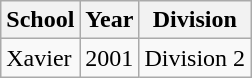<table class="wikitable">
<tr>
<th>School</th>
<th>Year</th>
<th>Division</th>
</tr>
<tr>
<td>Xavier</td>
<td>2001</td>
<td>Division 2</td>
</tr>
</table>
